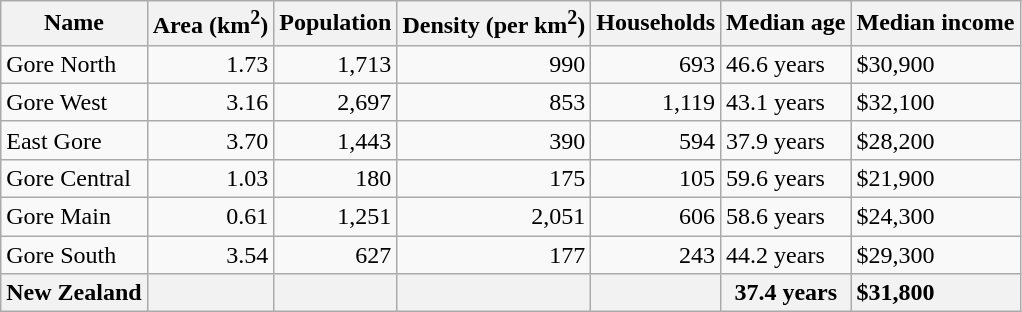<table class="wikitable">
<tr>
<th>Name</th>
<th>Area (km<sup>2</sup>)</th>
<th>Population</th>
<th>Density (per km<sup>2</sup>)</th>
<th>Households</th>
<th>Median age</th>
<th>Median income</th>
</tr>
<tr>
<td>Gore North</td>
<td style="text-align:right;">1.73</td>
<td style="text-align:right;">1,713</td>
<td style="text-align:right;">990</td>
<td style="text-align:right;">693</td>
<td>46.6 years</td>
<td>$30,900</td>
</tr>
<tr>
<td>Gore West</td>
<td style="text-align:right;">3.16</td>
<td style="text-align:right;">2,697</td>
<td style="text-align:right;">853</td>
<td style="text-align:right;">1,119</td>
<td>43.1 years</td>
<td>$32,100</td>
</tr>
<tr>
<td>East Gore</td>
<td style="text-align:right;">3.70</td>
<td style="text-align:right;">1,443</td>
<td style="text-align:right;">390</td>
<td style="text-align:right;">594</td>
<td>37.9 years</td>
<td>$28,200</td>
</tr>
<tr>
<td>Gore Central</td>
<td style="text-align:right;">1.03</td>
<td style="text-align:right;">180</td>
<td style="text-align:right;">175</td>
<td style="text-align:right;">105</td>
<td>59.6 years</td>
<td>$21,900</td>
</tr>
<tr>
<td>Gore Main</td>
<td style="text-align:right;">0.61</td>
<td style="text-align:right;">1,251</td>
<td style="text-align:right;">2,051</td>
<td style="text-align:right;">606</td>
<td>58.6 years</td>
<td>$24,300</td>
</tr>
<tr>
<td>Gore South</td>
<td style="text-align:right;">3.54</td>
<td style="text-align:right;">627</td>
<td style="text-align:right;">177</td>
<td style="text-align:right;">243</td>
<td>44.2 years</td>
<td>$29,300</td>
</tr>
<tr>
<th>New Zealand</th>
<th></th>
<th></th>
<th></th>
<th></th>
<th>37.4 years</th>
<th style="text-align:left;">$31,800</th>
</tr>
</table>
